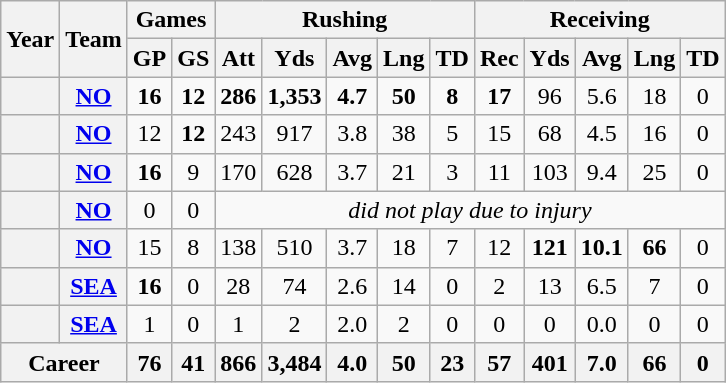<table class=wikitable style="text-align:center">
<tr>
<th rowspan="2">Year</th>
<th rowspan="2">Team</th>
<th colspan="2">Games</th>
<th colspan="5">Rushing</th>
<th colspan="5">Receiving</th>
</tr>
<tr>
<th>GP</th>
<th>GS</th>
<th>Att</th>
<th>Yds</th>
<th>Avg</th>
<th>Lng</th>
<th>TD</th>
<th>Rec</th>
<th>Yds</th>
<th>Avg</th>
<th>Lng</th>
<th>TD</th>
</tr>
<tr>
<th></th>
<th><a href='#'>NO</a></th>
<td><strong>16</strong></td>
<td><strong>12</strong></td>
<td><strong>286</strong></td>
<td><strong>1,353</strong></td>
<td><strong>4.7</strong></td>
<td><strong>50</strong></td>
<td><strong>8</strong></td>
<td><strong>17</strong></td>
<td>96</td>
<td>5.6</td>
<td>18</td>
<td>0</td>
</tr>
<tr>
<th></th>
<th><a href='#'>NO</a></th>
<td>12</td>
<td><strong>12</strong></td>
<td>243</td>
<td>917</td>
<td>3.8</td>
<td>38</td>
<td>5</td>
<td>15</td>
<td>68</td>
<td>4.5</td>
<td>16</td>
<td>0</td>
</tr>
<tr>
<th></th>
<th><a href='#'>NO</a></th>
<td><strong>16</strong></td>
<td>9</td>
<td>170</td>
<td>628</td>
<td>3.7</td>
<td>21</td>
<td>3</td>
<td>11</td>
<td>103</td>
<td>9.4</td>
<td>25</td>
<td>0</td>
</tr>
<tr>
<th></th>
<th><a href='#'>NO</a></th>
<td>0</td>
<td>0</td>
<td colspan="10"><em>did not play due to injury</em></td>
</tr>
<tr>
<th></th>
<th><a href='#'>NO</a></th>
<td>15</td>
<td>8</td>
<td>138</td>
<td>510</td>
<td>3.7</td>
<td>18</td>
<td>7</td>
<td>12</td>
<td><strong>121</strong></td>
<td><strong>10.1</strong></td>
<td><strong>66</strong></td>
<td>0</td>
</tr>
<tr>
<th></th>
<th><a href='#'>SEA</a></th>
<td><strong>16</strong></td>
<td>0</td>
<td>28</td>
<td>74</td>
<td>2.6</td>
<td>14</td>
<td>0</td>
<td>2</td>
<td>13</td>
<td>6.5</td>
<td>7</td>
<td>0</td>
</tr>
<tr>
<th></th>
<th><a href='#'>SEA</a></th>
<td>1</td>
<td>0</td>
<td>1</td>
<td>2</td>
<td>2.0</td>
<td>2</td>
<td>0</td>
<td>0</td>
<td>0</td>
<td>0.0</td>
<td>0</td>
<td>0</td>
</tr>
<tr>
<th colspan="2">Career</th>
<th>76</th>
<th>41</th>
<th>866</th>
<th>3,484</th>
<th>4.0</th>
<th>50</th>
<th>23</th>
<th>57</th>
<th>401</th>
<th>7.0</th>
<th>66</th>
<th>0</th>
</tr>
</table>
